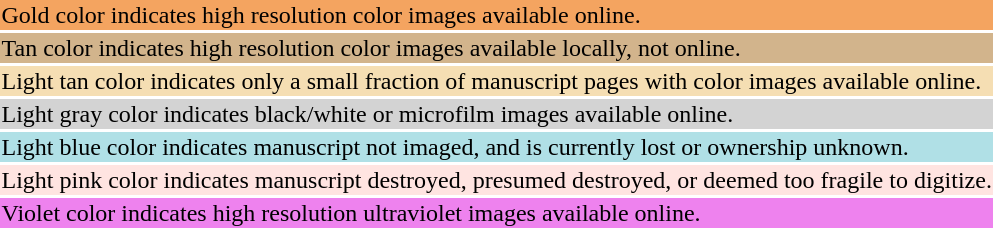<table style="background:transparent">
<tr>
<td bgcolor="sandybrown">Gold color indicates high resolution color images available online.</td>
</tr>
<tr>
<td bgcolor="tan">Tan color indicates high resolution color images available locally, not online.</td>
</tr>
<tr>
<td bgcolor="wheat">Light tan color indicates only a small fraction of manuscript pages with color images available online.</td>
</tr>
<tr>
<td bgcolor="lightgray">Light gray color indicates black/white or microfilm images available online.</td>
</tr>
<tr>
<td bgcolor="powderblue">Light blue color indicates manuscript not imaged, and is currently lost or ownership unknown.</td>
</tr>
<tr>
<td bgcolor="mistyrose">Light pink color indicates manuscript destroyed, presumed destroyed, or deemed too fragile to digitize.</td>
</tr>
<tr>
<td bgcolor="violet">Violet color indicates high resolution ultraviolet images available online.</td>
</tr>
</table>
